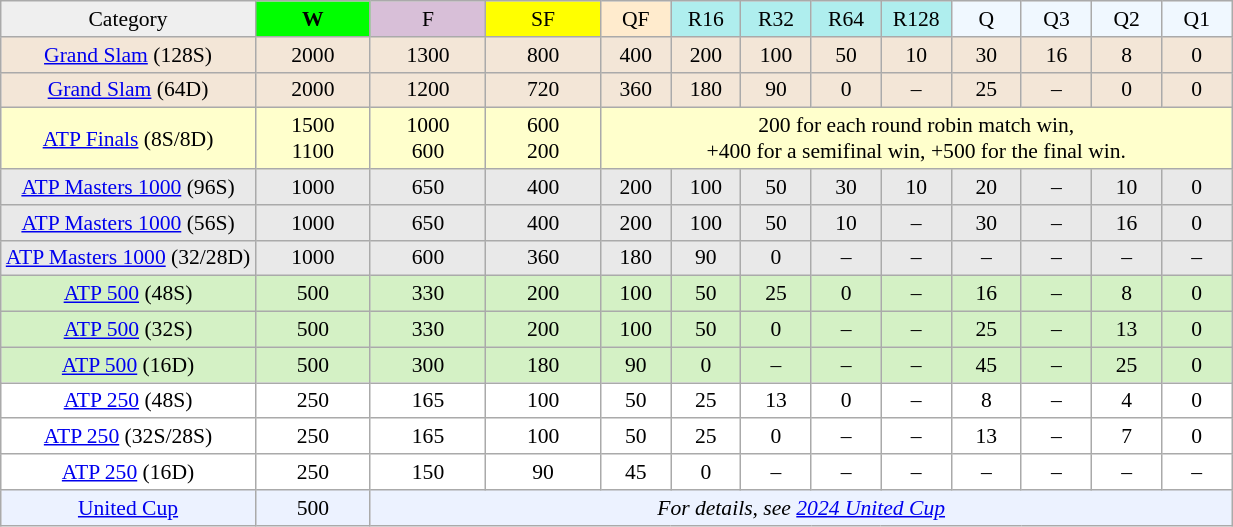<table class=wikitable style=text-align:center;font-size:90%>
<tr>
<td style="background:#efefef;">Category</td>
<td style="width:70px; background:lime;"><strong>W</strong></td>
<td style="width:70px; background:thistle;">F</td>
<td style="width:70px; background:#ff0;">SF</td>
<td style="width:40px; background:#ffebcd;">QF</td>
<td style="width:40px; background:#afeeee;">R16</td>
<td style="width:40px; background:#afeeee;">R32</td>
<td style="width:40px; background:#afeeee;">R64</td>
<td style="width:40px; background:#afeeee;">R128</td>
<td style="width:40px; background:#f0f8ff;">Q</td>
<td style="width:40px; background:#f0f8ff;">Q3</td>
<td style="width:40px; background:#f0f8ff;">Q2</td>
<td style="width:40px; background:#f0f8ff;">Q1</td>
</tr>
<tr style="background:#f3e6d7;">
<td><a href='#'>Grand Slam</a> (128S)</td>
<td>2000</td>
<td>1300</td>
<td>800</td>
<td>400</td>
<td>200</td>
<td>100</td>
<td>50</td>
<td>10</td>
<td>30</td>
<td>16</td>
<td>8</td>
<td>0</td>
</tr>
<tr style="background:#f3e6d7;">
<td><a href='#'>Grand Slam</a> (64D)</td>
<td>2000</td>
<td>1200</td>
<td>720</td>
<td>360</td>
<td>180</td>
<td>90</td>
<td>0</td>
<td>–</td>
<td>25</td>
<td>–</td>
<td>0</td>
<td>0</td>
</tr>
<tr style="background:#ffc;">
<td><a href='#'>ATP Finals</a> (8S/8D)</td>
<td>1500 <br>1100 </td>
<td>1000 <br>600 </td>
<td>600 <br>200 </td>
<td colspan="9">200 for each round robin match win,<br>+400 for a semifinal win, +500 for the final win.</td>
</tr>
<tr style="background:#e9e9e9;">
<td><a href='#'>ATP Masters 1000</a> (96S)</td>
<td>1000</td>
<td>650</td>
<td>400</td>
<td>200</td>
<td>100</td>
<td>50</td>
<td>30</td>
<td>10</td>
<td>20</td>
<td>–</td>
<td>10</td>
<td>0</td>
</tr>
<tr style="background:#e9e9e9;">
<td><a href='#'>ATP Masters 1000</a> (56S)</td>
<td>1000</td>
<td>650</td>
<td>400</td>
<td>200</td>
<td>100</td>
<td>50</td>
<td>10</td>
<td>–</td>
<td>30</td>
<td>–</td>
<td>16</td>
<td>0</td>
</tr>
<tr style="background:#e9e9e9;">
<td><a href='#'>ATP Masters 1000</a> (32/28D)</td>
<td>1000</td>
<td>600</td>
<td>360</td>
<td>180</td>
<td>90</td>
<td>0</td>
<td>–</td>
<td>–</td>
<td>–</td>
<td>–</td>
<td>–</td>
<td>–</td>
</tr>
<tr style="background:#d4f1c5;">
<td><a href='#'>ATP 500</a> (48S)</td>
<td>500</td>
<td>330</td>
<td>200</td>
<td>100</td>
<td>50</td>
<td>25</td>
<td>0</td>
<td>–</td>
<td>16</td>
<td>–</td>
<td>8</td>
<td>0</td>
</tr>
<tr style="background:#d4f1c5;">
<td><a href='#'>ATP 500</a> (32S)</td>
<td>500</td>
<td>330</td>
<td>200</td>
<td>100</td>
<td>50</td>
<td>0</td>
<td>–</td>
<td>–</td>
<td>25</td>
<td>–</td>
<td>13</td>
<td>0</td>
</tr>
<tr style="background:#d4f1c5;">
<td><a href='#'>ATP 500</a> (16D)</td>
<td>500</td>
<td>300</td>
<td>180</td>
<td>90</td>
<td>0</td>
<td>–</td>
<td>–</td>
<td>–</td>
<td>45</td>
<td>–</td>
<td>25</td>
<td>0</td>
</tr>
<tr style="background:#fff;">
<td><a href='#'>ATP 250</a> (48S)</td>
<td>250</td>
<td>165</td>
<td>100</td>
<td>50</td>
<td>25</td>
<td>13</td>
<td>0</td>
<td>–</td>
<td>8</td>
<td>–</td>
<td>4</td>
<td>0</td>
</tr>
<tr style="background:#fff;">
<td><a href='#'>ATP 250</a> (32S/28S)</td>
<td>250</td>
<td>165</td>
<td>100</td>
<td>50</td>
<td>25</td>
<td>0</td>
<td>–</td>
<td>–</td>
<td>13</td>
<td>–</td>
<td>7</td>
<td>0</td>
</tr>
<tr style="background:#fff;">
<td><a href='#'>ATP 250</a> (16D)</td>
<td>250</td>
<td>150</td>
<td>90</td>
<td>45</td>
<td>0</td>
<td>–</td>
<td>–</td>
<td>–</td>
<td>–</td>
<td>–</td>
<td>–</td>
<td>–</td>
</tr>
<tr style="background:#ecf2ff;">
<td><a href='#'>United Cup</a></td>
<td>500 </td>
<td colspan="11"><em>For details, see <a href='#'>2024 United Cup</a></em></td>
</tr>
</table>
